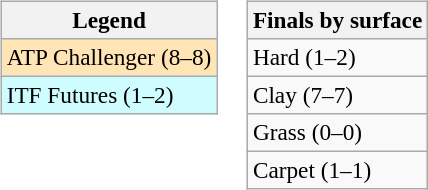<table>
<tr valign=top>
<td><br><table class=wikitable style=font-size:97%>
<tr>
<th>Legend</th>
</tr>
<tr bgcolor=moccasin>
<td>ATP Challenger (8–8)</td>
</tr>
<tr bgcolor=cffcff>
<td>ITF Futures (1–2)</td>
</tr>
</table>
</td>
<td><br><table class=wikitable style=font-size:97%>
<tr>
<th>Finals by surface</th>
</tr>
<tr>
<td>Hard (1–2)</td>
</tr>
<tr>
<td>Clay (7–7)</td>
</tr>
<tr>
<td>Grass (0–0)</td>
</tr>
<tr>
<td>Carpet (1–1)</td>
</tr>
</table>
</td>
</tr>
</table>
